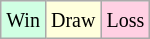<table class="wikitable">
<tr>
<td style="background-color: #d0ffe3;"><small>Win</small></td>
<td style="background-color: #ffffdd;"><small>Draw</small></td>
<td style="background-color: #ffd0e3;"><small>Loss</small></td>
</tr>
</table>
